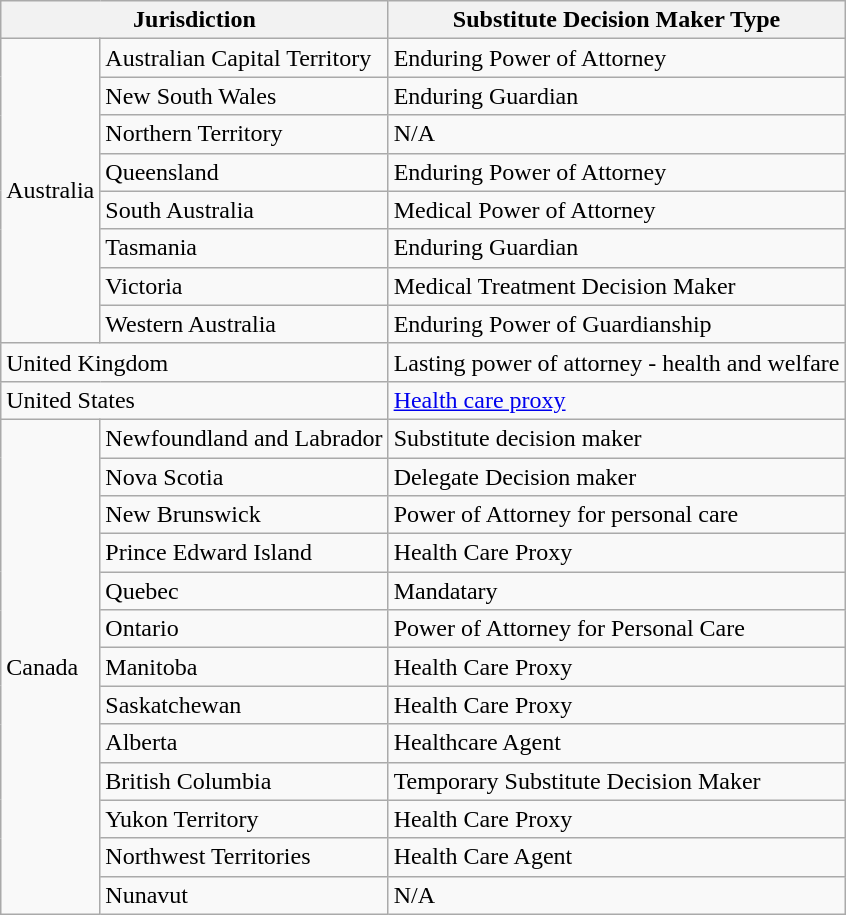<table class="wikitable">
<tr>
<th colspan="2">Jurisdiction</th>
<th>Substitute Decision Maker Type</th>
</tr>
<tr>
<td rowspan="8">Australia</td>
<td>Australian Capital Territory</td>
<td>Enduring Power of Attorney </td>
</tr>
<tr>
<td>New South Wales</td>
<td>Enduring Guardian </td>
</tr>
<tr>
<td>Northern Territory</td>
<td>N/A</td>
</tr>
<tr>
<td>Queensland</td>
<td>Enduring Power of Attorney </td>
</tr>
<tr>
<td>South Australia</td>
<td>Medical Power of Attorney </td>
</tr>
<tr>
<td>Tasmania</td>
<td>Enduring Guardian </td>
</tr>
<tr>
<td>Victoria</td>
<td>Medical Treatment Decision Maker  </td>
</tr>
<tr>
<td>Western Australia</td>
<td>Enduring Power of Guardianship </td>
</tr>
<tr>
<td colspan="2">United Kingdom</td>
<td>Lasting power of attorney - health and welfare </td>
</tr>
<tr>
<td colspan="2">United States</td>
<td><a href='#'>Health care proxy</a></td>
</tr>
<tr>
<td rowspan="13">Canada</td>
<td>Newfoundland and Labrador</td>
<td>Substitute decision maker </td>
</tr>
<tr>
<td>Nova Scotia</td>
<td>Delegate Decision maker </td>
</tr>
<tr>
<td>New Brunswick</td>
<td>Power of Attorney for personal care </td>
</tr>
<tr>
<td>Prince Edward Island</td>
<td>Health Care Proxy </td>
</tr>
<tr>
<td>Quebec</td>
<td>Mandatary </td>
</tr>
<tr>
<td>Ontario</td>
<td>Power of Attorney for Personal Care </td>
</tr>
<tr>
<td>Manitoba</td>
<td>Health Care Proxy </td>
</tr>
<tr>
<td>Saskatchewan</td>
<td>Health Care Proxy </td>
</tr>
<tr>
<td>Alberta</td>
<td>Healthcare Agent </td>
</tr>
<tr>
<td>British Columbia</td>
<td>Temporary Substitute Decision Maker </td>
</tr>
<tr>
<td>Yukon Territory</td>
<td>Health Care Proxy </td>
</tr>
<tr>
<td>Northwest Territories</td>
<td>Health Care Agent </td>
</tr>
<tr>
<td>Nunavut</td>
<td>N/A</td>
</tr>
</table>
